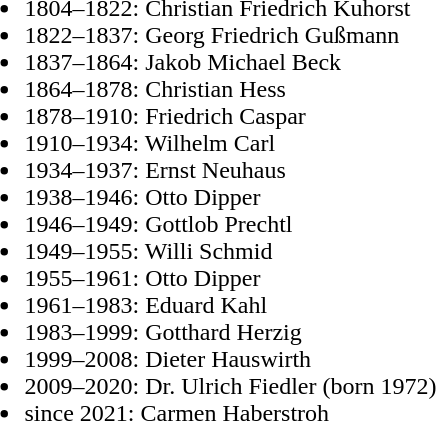<table>
<tr>
<td valign="top"><br><ul><li>1804–1822: Christian Friedrich Kuhorst</li><li>1822–1837: Georg Friedrich Gußmann</li><li>1837–1864: Jakob Michael Beck</li><li>1864–1878: Christian Hess</li><li>1878–1910: Friedrich Caspar</li><li>1910–1934: Wilhelm Carl</li><li>1934–1937: Ernst Neuhaus</li><li>1938–1946: Otto Dipper</li><li>1946–1949: Gottlob Prechtl</li><li>1949–1955: Willi Schmid</li><li>1955–1961: Otto Dipper</li><li>1961–1983: Eduard Kahl</li><li>1983–1999: Gotthard Herzig</li><li>1999–2008: Dieter Hauswirth</li><li>2009–2020: Dr. Ulrich Fiedler (born 1972)</li><li>since 2021: Carmen Haberstroh</li></ul></td>
</tr>
</table>
